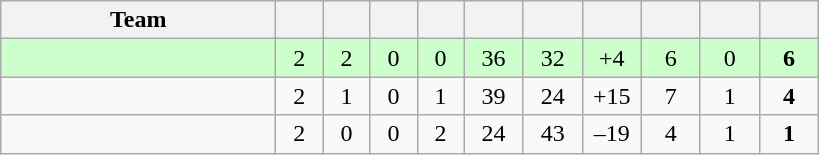<table class="wikitable" style="text-align:center;">
<tr>
<th style="width:11.0em;">Team</th>
<th style="width:1.5em;"></th>
<th style="width:1.5em;"></th>
<th style="width:1.5em;"></th>
<th style="width:1.5em;"></th>
<th style="width:2.0em;"></th>
<th style="width:2.0em;"></th>
<th style="width:2.0em;"></th>
<th style="width:2.0em;"></th>
<th style="width:2.0em;"></th>
<th style="width:2.0em;"></th>
</tr>
<tr bgcolor=#cfc>
<td align="left"></td>
<td>2</td>
<td>2</td>
<td>0</td>
<td>0</td>
<td>36</td>
<td>32</td>
<td>+4</td>
<td>6</td>
<td>0</td>
<td><strong>6</strong></td>
</tr>
<tr>
<td align="left"></td>
<td>2</td>
<td>1</td>
<td>0</td>
<td>1</td>
<td>39</td>
<td>24</td>
<td>+15</td>
<td>7</td>
<td>1</td>
<td><strong>4</strong></td>
</tr>
<tr>
<td align="left"></td>
<td>2</td>
<td>0</td>
<td>0</td>
<td>2</td>
<td>24</td>
<td>43</td>
<td>–19</td>
<td>4</td>
<td>1</td>
<td><strong>1</strong></td>
</tr>
</table>
